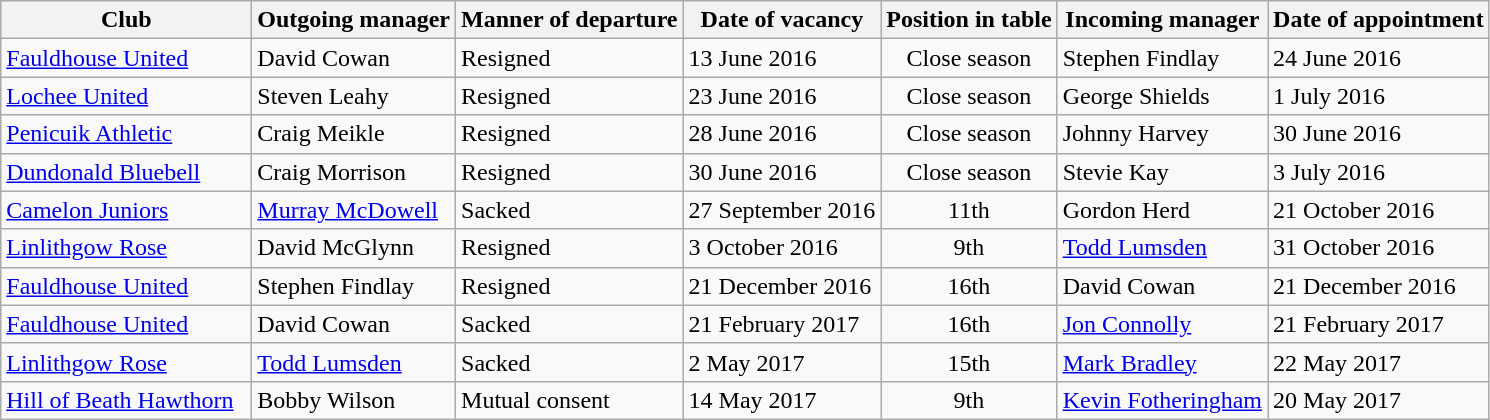<table class="wikitable">
<tr>
<th width=160>Club</th>
<th>Outgoing manager</th>
<th>Manner of departure</th>
<th>Date of vacancy</th>
<th>Position in table</th>
<th>Incoming manager</th>
<th>Date of appointment</th>
</tr>
<tr>
<td><a href='#'>Fauldhouse United</a></td>
<td>David Cowan</td>
<td>Resigned</td>
<td>13 June 2016</td>
<td align="center" position>Close season</td>
<td>Stephen Findlay</td>
<td>24 June 2016</td>
</tr>
<tr>
<td><a href='#'>Lochee United</a></td>
<td>Steven Leahy</td>
<td>Resigned</td>
<td>23 June 2016</td>
<td align="center" position>Close season</td>
<td>George Shields</td>
<td>1 July 2016</td>
</tr>
<tr>
<td><a href='#'>Penicuik Athletic</a></td>
<td>Craig Meikle</td>
<td>Resigned</td>
<td>28 June 2016</td>
<td align="center" position>Close season</td>
<td>Johnny Harvey</td>
<td>30 June 2016</td>
</tr>
<tr>
<td><a href='#'>Dundonald Bluebell</a></td>
<td>Craig Morrison</td>
<td>Resigned</td>
<td>30 June 2016</td>
<td align="center" position>Close season</td>
<td>Stevie Kay</td>
<td>3 July 2016</td>
</tr>
<tr>
<td><a href='#'>Camelon Juniors</a></td>
<td><a href='#'>Murray McDowell</a></td>
<td>Sacked</td>
<td>27 September 2016</td>
<td align="center" position>11th</td>
<td>Gordon Herd</td>
<td>21 October 2016</td>
</tr>
<tr>
<td><a href='#'>Linlithgow Rose</a></td>
<td>David McGlynn</td>
<td>Resigned</td>
<td>3 October 2016</td>
<td align="center" position>9th</td>
<td><a href='#'>Todd Lumsden</a></td>
<td>31 October 2016</td>
</tr>
<tr>
<td><a href='#'>Fauldhouse United</a></td>
<td>Stephen Findlay</td>
<td>Resigned</td>
<td>21 December 2016</td>
<td align="center" position>16th</td>
<td>David Cowan</td>
<td>21 December 2016</td>
</tr>
<tr>
<td><a href='#'>Fauldhouse United</a></td>
<td>David Cowan</td>
<td>Sacked</td>
<td>21 February 2017</td>
<td align="center" position>16th</td>
<td><a href='#'>Jon Connolly</a></td>
<td>21 February 2017</td>
</tr>
<tr>
<td><a href='#'>Linlithgow Rose</a></td>
<td><a href='#'>Todd Lumsden</a></td>
<td>Sacked</td>
<td>2 May 2017</td>
<td align="center" position>15th</td>
<td><a href='#'>Mark Bradley</a></td>
<td>22 May 2017</td>
</tr>
<tr>
<td><a href='#'>Hill of Beath Hawthorn</a></td>
<td>Bobby Wilson</td>
<td>Mutual consent</td>
<td>14 May 2017</td>
<td align="center" position>9th</td>
<td><a href='#'>Kevin Fotheringham</a></td>
<td>20 May 2017</td>
</tr>
</table>
